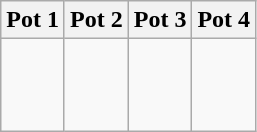<table class="wikitable">
<tr>
<th width=25%>Pot 1</th>
<th width=25%>Pot 2</th>
<th width=25%>Pot 3</th>
<th width=25%>Pot 4</th>
</tr>
<tr>
<td><br><br><br></td>
<td><br><br><br></td>
<td><br><br><br></td>
<td><br><br><br></td>
</tr>
</table>
